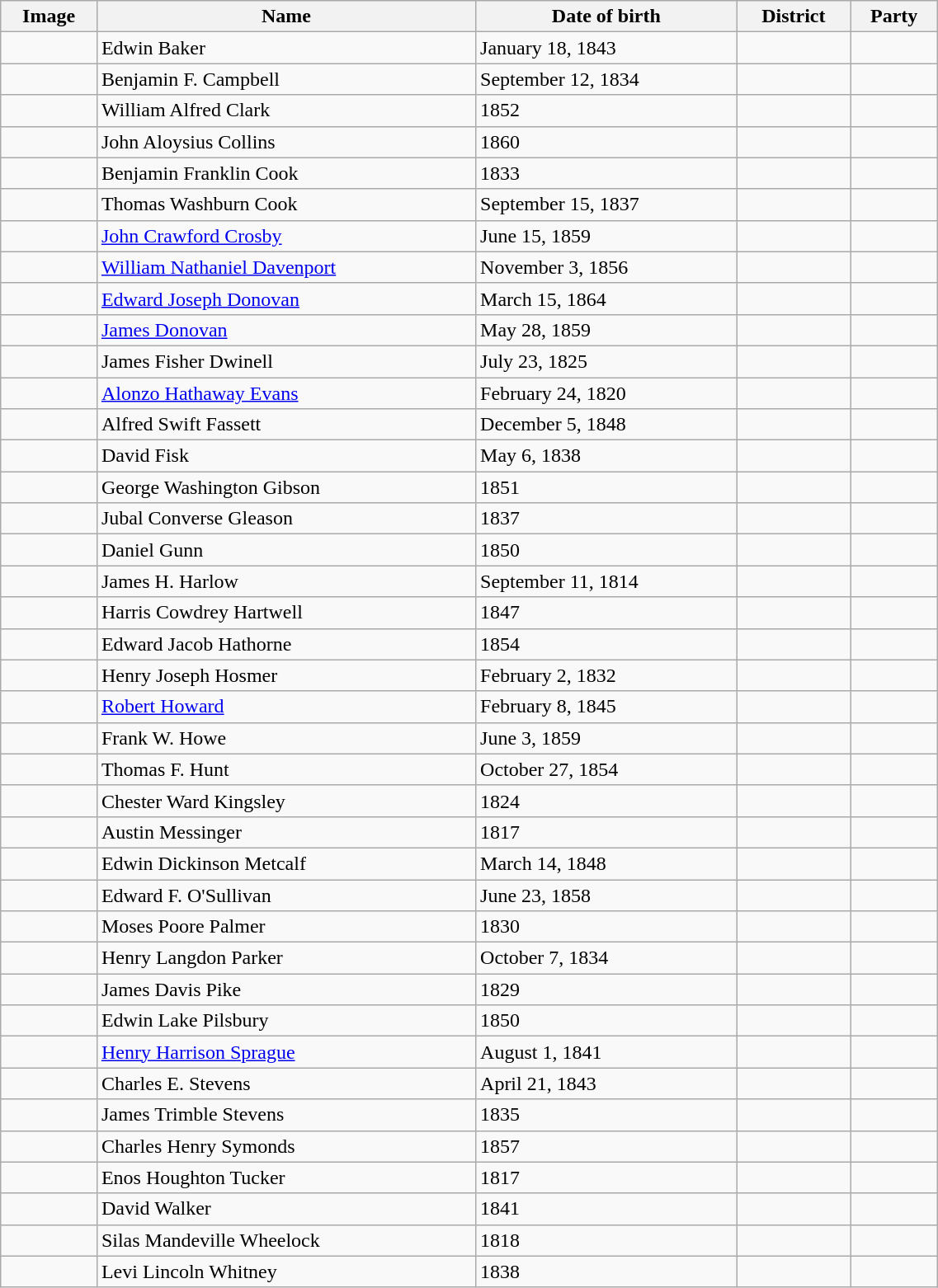<table class='wikitable sortable' style="width:60%">
<tr>
<th>Image</th>
<th>Name</th>
<th data-sort-type=date>Date of birth</th>
<th>District</th>
<th>Party</th>
</tr>
<tr>
<td></td>
<td>Edwin Baker</td>
<td>January 18, 1843</td>
<td></td>
<td></td>
</tr>
<tr>
<td></td>
<td>Benjamin F. Campbell</td>
<td>September 12, 1834</td>
<td></td>
<td></td>
</tr>
<tr>
<td></td>
<td>William Alfred Clark</td>
<td>1852</td>
<td></td>
<td></td>
</tr>
<tr>
<td></td>
<td>John Aloysius Collins</td>
<td>1860</td>
<td></td>
<td></td>
</tr>
<tr>
<td></td>
<td>Benjamin Franklin Cook</td>
<td>1833</td>
<td></td>
<td></td>
</tr>
<tr>
<td></td>
<td>Thomas Washburn Cook</td>
<td>September 15, 1837</td>
<td></td>
<td></td>
</tr>
<tr>
<td></td>
<td><a href='#'>John Crawford Crosby</a></td>
<td>June 15, 1859</td>
<td></td>
<td></td>
</tr>
<tr>
<td></td>
<td><a href='#'>William Nathaniel Davenport</a></td>
<td>November 3, 1856</td>
<td></td>
<td></td>
</tr>
<tr>
<td></td>
<td><a href='#'>Edward Joseph Donovan</a></td>
<td>March 15, 1864</td>
<td></td>
<td></td>
</tr>
<tr>
<td></td>
<td><a href='#'>James Donovan</a></td>
<td>May 28, 1859</td>
<td></td>
<td></td>
</tr>
<tr>
<td></td>
<td>James Fisher Dwinell</td>
<td>July 23, 1825</td>
<td></td>
<td></td>
</tr>
<tr>
<td></td>
<td><a href='#'>Alonzo Hathaway Evans</a></td>
<td>February 24, 1820</td>
<td></td>
<td></td>
</tr>
<tr>
<td></td>
<td>Alfred Swift Fassett</td>
<td>December 5, 1848</td>
<td></td>
<td></td>
</tr>
<tr>
<td></td>
<td>David Fisk</td>
<td>May 6, 1838</td>
<td></td>
<td></td>
</tr>
<tr>
<td></td>
<td>George Washington Gibson</td>
<td>1851</td>
<td></td>
<td></td>
</tr>
<tr>
<td></td>
<td>Jubal Converse Gleason</td>
<td>1837</td>
<td></td>
<td></td>
</tr>
<tr>
<td></td>
<td>Daniel Gunn</td>
<td>1850</td>
<td></td>
<td></td>
</tr>
<tr>
<td></td>
<td>James H. Harlow</td>
<td>September 11, 1814</td>
<td></td>
<td></td>
</tr>
<tr>
<td></td>
<td>Harris Cowdrey Hartwell</td>
<td>1847</td>
<td></td>
<td></td>
</tr>
<tr>
<td></td>
<td>Edward Jacob Hathorne</td>
<td>1854</td>
<td></td>
<td></td>
</tr>
<tr>
<td></td>
<td>Henry Joseph Hosmer</td>
<td>February 2, 1832</td>
<td></td>
<td></td>
</tr>
<tr>
<td></td>
<td><a href='#'>Robert Howard</a></td>
<td>February 8, 1845</td>
<td></td>
<td></td>
</tr>
<tr>
<td></td>
<td>Frank W. Howe</td>
<td>June 3, 1859</td>
<td></td>
<td></td>
</tr>
<tr>
<td></td>
<td>Thomas F. Hunt</td>
<td>October 27, 1854</td>
<td></td>
<td></td>
</tr>
<tr>
<td></td>
<td>Chester Ward Kingsley</td>
<td>1824</td>
<td></td>
<td></td>
</tr>
<tr>
<td></td>
<td>Austin Messinger</td>
<td>1817</td>
<td></td>
<td></td>
</tr>
<tr>
<td></td>
<td>Edwin Dickinson Metcalf</td>
<td>March 14, 1848</td>
<td></td>
<td></td>
</tr>
<tr>
<td></td>
<td>Edward F. O'Sullivan</td>
<td>June 23, 1858</td>
<td></td>
<td></td>
</tr>
<tr>
<td></td>
<td>Moses Poore Palmer</td>
<td>1830</td>
<td></td>
<td></td>
</tr>
<tr>
<td></td>
<td>Henry Langdon Parker</td>
<td>October 7, 1834</td>
<td></td>
<td></td>
</tr>
<tr>
<td></td>
<td>James Davis Pike</td>
<td>1829</td>
<td></td>
<td></td>
</tr>
<tr>
<td></td>
<td>Edwin Lake Pilsbury</td>
<td>1850</td>
<td></td>
<td></td>
</tr>
<tr>
<td></td>
<td><a href='#'>Henry Harrison Sprague</a></td>
<td>August 1, 1841</td>
<td></td>
<td></td>
</tr>
<tr>
<td></td>
<td>Charles E. Stevens</td>
<td>April 21, 1843</td>
<td></td>
<td></td>
</tr>
<tr>
<td></td>
<td>James Trimble Stevens</td>
<td>1835</td>
<td></td>
<td></td>
</tr>
<tr>
<td></td>
<td>Charles Henry Symonds</td>
<td>1857</td>
<td></td>
<td></td>
</tr>
<tr>
<td></td>
<td>Enos Houghton Tucker</td>
<td>1817</td>
<td></td>
<td></td>
</tr>
<tr>
<td></td>
<td>David Walker</td>
<td>1841</td>
<td></td>
<td></td>
</tr>
<tr>
<td></td>
<td>Silas Mandeville Wheelock</td>
<td>1818</td>
<td></td>
<td></td>
</tr>
<tr>
<td></td>
<td>Levi Lincoln Whitney</td>
<td>1838</td>
<td></td>
<td></td>
</tr>
</table>
